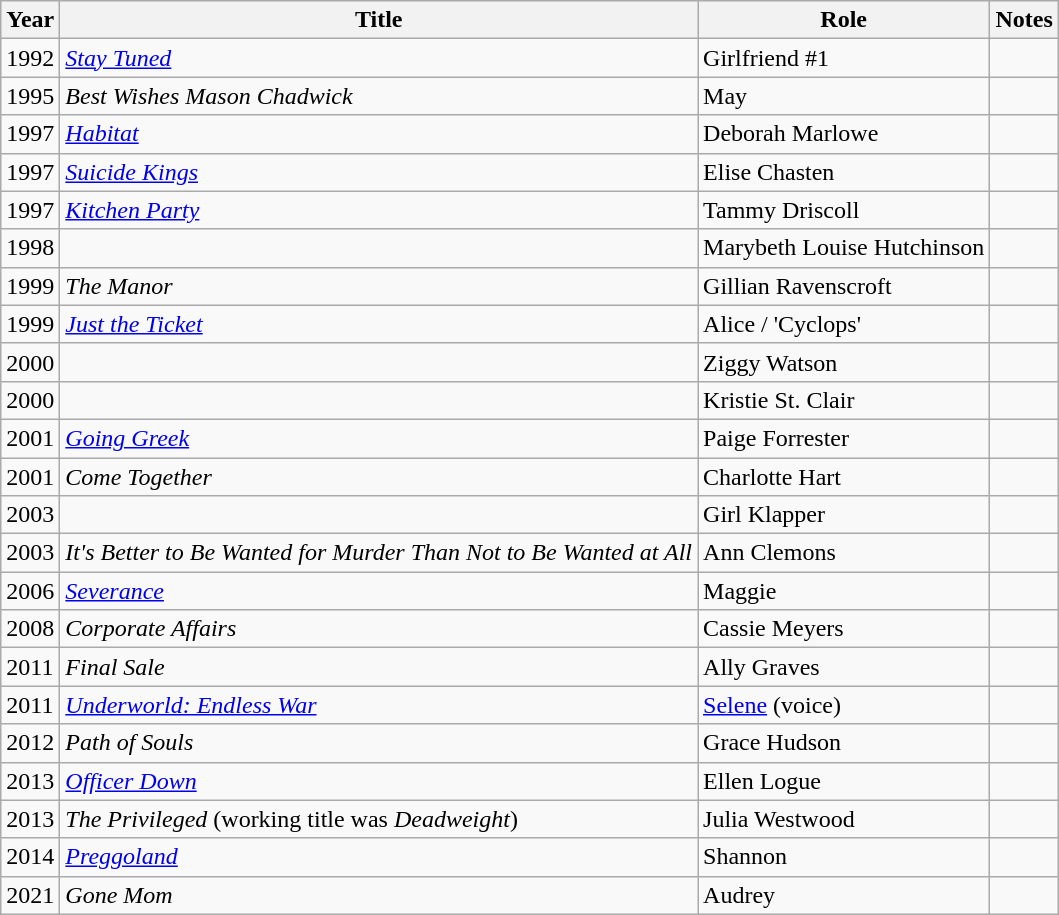<table class="wikitable sortable">
<tr>
<th>Year</th>
<th>Title</th>
<th>Role</th>
<th class="unsortable">Notes</th>
</tr>
<tr>
<td>1992</td>
<td><em><a href='#'>Stay Tuned</a></em></td>
<td>Girlfriend #1</td>
<td></td>
</tr>
<tr>
<td>1995</td>
<td><em>Best Wishes Mason Chadwick</em></td>
<td>May</td>
<td></td>
</tr>
<tr>
<td>1997</td>
<td><em><a href='#'>Habitat</a></em></td>
<td>Deborah Marlowe</td>
<td></td>
</tr>
<tr>
<td>1997</td>
<td><em><a href='#'>Suicide Kings</a></em></td>
<td>Elise Chasten</td>
<td></td>
</tr>
<tr>
<td>1997</td>
<td><em><a href='#'>Kitchen Party</a></em></td>
<td>Tammy Driscoll</td>
<td></td>
</tr>
<tr>
<td>1998</td>
<td><em></em></td>
<td>Marybeth Louise Hutchinson</td>
<td></td>
</tr>
<tr>
<td>1999</td>
<td data-sort-value="Manor, The"><em>The Manor</em></td>
<td>Gillian Ravenscroft</td>
<td></td>
</tr>
<tr>
<td>1999</td>
<td><em><a href='#'>Just the Ticket</a></em></td>
<td>Alice / 'Cyclops'</td>
<td></td>
</tr>
<tr>
<td>2000</td>
<td><em></em></td>
<td>Ziggy Watson</td>
<td></td>
</tr>
<tr>
<td>2000</td>
<td><em></em></td>
<td>Kristie St. Clair</td>
<td></td>
</tr>
<tr>
<td>2001</td>
<td><em><a href='#'>Going Greek</a></em></td>
<td>Paige Forrester</td>
<td></td>
</tr>
<tr>
<td>2001</td>
<td><em>Come Together</em></td>
<td>Charlotte Hart</td>
<td></td>
</tr>
<tr>
<td>2003</td>
<td><em></em></td>
<td>Girl Klapper</td>
<td></td>
</tr>
<tr>
<td>2003</td>
<td><em>It's Better to Be Wanted for Murder Than Not to Be Wanted at All</em></td>
<td>Ann Clemons</td>
<td></td>
</tr>
<tr>
<td>2006</td>
<td><em><a href='#'>Severance</a></em></td>
<td>Maggie</td>
<td></td>
</tr>
<tr>
<td>2008</td>
<td><em>Corporate Affairs</em></td>
<td>Cassie Meyers</td>
<td></td>
</tr>
<tr>
<td>2011</td>
<td><em>Final Sale</em></td>
<td>Ally Graves</td>
<td></td>
</tr>
<tr>
<td>2011</td>
<td><em><a href='#'>Underworld: Endless War</a></em></td>
<td><a href='#'>Selene</a> (voice)</td>
<td></td>
</tr>
<tr>
<td>2012</td>
<td><em>Path of Souls</em></td>
<td>Grace Hudson</td>
<td></td>
</tr>
<tr>
<td>2013</td>
<td><em><a href='#'>Officer Down</a></em></td>
<td>Ellen Logue</td>
<td></td>
</tr>
<tr>
<td>2013</td>
<td data-sort-value="Privileged, The"><em>The Privileged</em> (working title was <em>Deadweight</em>)</td>
<td>Julia Westwood</td>
<td></td>
</tr>
<tr>
<td>2014</td>
<td><em><a href='#'>Preggoland</a></em></td>
<td>Shannon</td>
<td></td>
</tr>
<tr>
<td>2021</td>
<td><em>Gone Mom</em></td>
<td>Audrey</td>
<td></td>
</tr>
</table>
